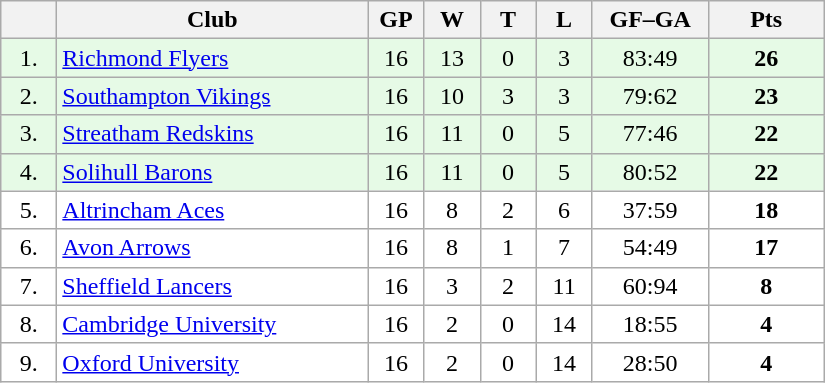<table class="wikitable">
<tr>
<th width="30"></th>
<th width="200">Club</th>
<th width="30">GP</th>
<th width="30">W</th>
<th width="30">T</th>
<th width="30">L</th>
<th width="70">GF–GA</th>
<th width="70">Pts</th>
</tr>
<tr bgcolor="#e6fae6" align="center">
<td>1.</td>
<td align="left"><a href='#'>Richmond Flyers</a></td>
<td>16</td>
<td>13</td>
<td>0</td>
<td>3</td>
<td>83:49</td>
<td><strong>26</strong></td>
</tr>
<tr bgcolor="#e6fae6" align="center">
<td>2.</td>
<td align="left"><a href='#'>Southampton Vikings</a></td>
<td>16</td>
<td>10</td>
<td>3</td>
<td>3</td>
<td>79:62</td>
<td><strong>23</strong></td>
</tr>
<tr bgcolor="#e6fae6" align="center">
<td>3.</td>
<td align="left"><a href='#'>Streatham Redskins</a></td>
<td>16</td>
<td>11</td>
<td>0</td>
<td>5</td>
<td>77:46</td>
<td><strong>22</strong></td>
</tr>
<tr bgcolor="#e6fae6" align="center">
<td>4.</td>
<td align="left"><a href='#'>Solihull Barons</a></td>
<td>16</td>
<td>11</td>
<td>0</td>
<td>5</td>
<td>80:52</td>
<td><strong>22</strong></td>
</tr>
<tr bgcolor="#FFFFFF" align="center">
<td>5.</td>
<td align="left"><a href='#'>Altrincham Aces</a></td>
<td>16</td>
<td>8</td>
<td>2</td>
<td>6</td>
<td>37:59</td>
<td><strong>18</strong></td>
</tr>
<tr bgcolor="#FFFFFF" align="center">
<td>6.</td>
<td align="left"><a href='#'>Avon Arrows</a></td>
<td>16</td>
<td>8</td>
<td>1</td>
<td>7</td>
<td>54:49</td>
<td><strong>17</strong></td>
</tr>
<tr bgcolor="#FFFFFF" align="center">
<td>7.</td>
<td align="left"><a href='#'>Sheffield Lancers</a></td>
<td>16</td>
<td>3</td>
<td>2</td>
<td>11</td>
<td>60:94</td>
<td><strong>8</strong></td>
</tr>
<tr bgcolor="#FFFFFF" align="center">
<td>8.</td>
<td align="left"><a href='#'>Cambridge University</a></td>
<td>16</td>
<td>2</td>
<td>0</td>
<td>14</td>
<td>18:55</td>
<td><strong>4</strong></td>
</tr>
<tr bgcolor="#FFFFFF" align="center">
<td>9.</td>
<td align="left"><a href='#'>Oxford University</a></td>
<td>16</td>
<td>2</td>
<td>0</td>
<td>14</td>
<td>28:50</td>
<td><strong>4</strong></td>
</tr>
</table>
